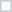<table align="right" style="background:#f8f9fa; border:1px solid #c8ccd1;  margin-left:1em;">
<tr>
<td></td>
</tr>
</table>
